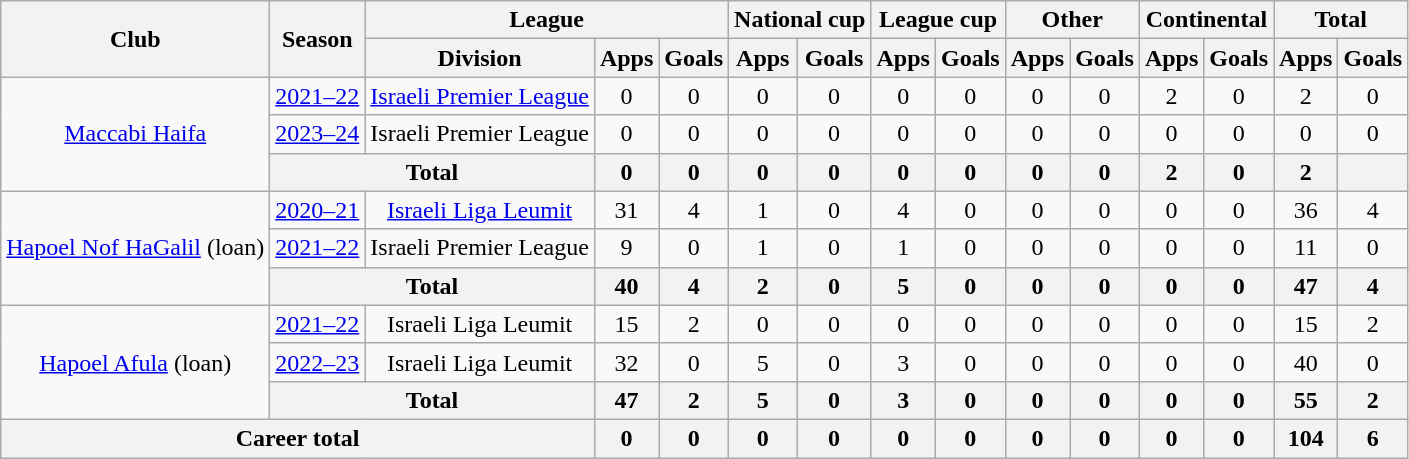<table class="wikitable" style="text-align: center;">
<tr>
<th rowspan="2">Club</th>
<th rowspan="2">Season</th>
<th colspan="3">League</th>
<th colspan="2">National cup</th>
<th colspan="2">League cup</th>
<th colspan="2">Other</th>
<th colspan="2">Continental</th>
<th colspan="2">Total</th>
</tr>
<tr>
<th>Division</th>
<th>Apps</th>
<th>Goals</th>
<th>Apps</th>
<th>Goals</th>
<th>Apps</th>
<th>Goals</th>
<th>Apps</th>
<th>Goals</th>
<th>Apps</th>
<th>Goals</th>
<th>Apps</th>
<th>Goals</th>
</tr>
<tr>
<td rowspan="3"><a href='#'>Maccabi Haifa</a></td>
<td><a href='#'>2021–22</a></td>
<td><a href='#'>Israeli Premier League</a></td>
<td>0</td>
<td>0</td>
<td>0</td>
<td>0</td>
<td>0</td>
<td>0</td>
<td>0</td>
<td>0</td>
<td>2</td>
<td>0</td>
<td>2</td>
<td>0</td>
</tr>
<tr>
<td><a href='#'>2023–24</a></td>
<td>Israeli Premier League</td>
<td>0</td>
<td>0</td>
<td>0</td>
<td>0</td>
<td>0</td>
<td>0</td>
<td>0</td>
<td>0</td>
<td>0</td>
<td>0</td>
<td>0</td>
<td>0</td>
</tr>
<tr>
<th colspan="2">Total</th>
<th>0</th>
<th>0</th>
<th>0</th>
<th>0</th>
<th>0</th>
<th>0</th>
<th>0</th>
<th>0</th>
<th>2</th>
<th>0</th>
<th>2</th>
<th></th>
</tr>
<tr>
<td rowspan="3"><a href='#'>Hapoel Nof HaGalil</a> (loan)</td>
<td><a href='#'>2020–21</a></td>
<td><a href='#'>Israeli Liga Leumit</a></td>
<td>31</td>
<td>4</td>
<td>1</td>
<td>0</td>
<td>4</td>
<td>0</td>
<td>0</td>
<td>0</td>
<td>0</td>
<td>0</td>
<td>36</td>
<td>4</td>
</tr>
<tr>
<td><a href='#'>2021–22</a></td>
<td>Israeli Premier League</td>
<td>9</td>
<td>0</td>
<td>1</td>
<td>0</td>
<td>1</td>
<td>0</td>
<td>0</td>
<td>0</td>
<td>0</td>
<td>0</td>
<td>11</td>
<td>0</td>
</tr>
<tr>
<th colspan="2">Total</th>
<th>40</th>
<th>4</th>
<th>2</th>
<th>0</th>
<th>5</th>
<th>0</th>
<th>0</th>
<th>0</th>
<th>0</th>
<th>0</th>
<th>47</th>
<th>4</th>
</tr>
<tr>
<td rowspan="3"><a href='#'>Hapoel Afula</a> (loan)</td>
<td><a href='#'>2021–22</a></td>
<td>Israeli Liga Leumit</td>
<td>15</td>
<td>2</td>
<td>0</td>
<td>0</td>
<td>0</td>
<td>0</td>
<td>0</td>
<td>0</td>
<td>0</td>
<td>0</td>
<td>15</td>
<td>2</td>
</tr>
<tr>
<td><a href='#'>2022–23</a></td>
<td>Israeli Liga Leumit</td>
<td>32</td>
<td>0</td>
<td>5</td>
<td>0</td>
<td>3</td>
<td>0</td>
<td>0</td>
<td>0</td>
<td>0</td>
<td>0</td>
<td>40</td>
<td>0</td>
</tr>
<tr>
<th colspan="2">Total</th>
<th>47</th>
<th>2</th>
<th>5</th>
<th>0</th>
<th>3</th>
<th>0</th>
<th>0</th>
<th>0</th>
<th>0</th>
<th>0</th>
<th>55</th>
<th>2</th>
</tr>
<tr>
<th colspan="3">Career total</th>
<th>0</th>
<th>0</th>
<th>0</th>
<th>0</th>
<th>0</th>
<th>0</th>
<th>0</th>
<th>0</th>
<th>0</th>
<th>0</th>
<th>104</th>
<th>6</th>
</tr>
</table>
